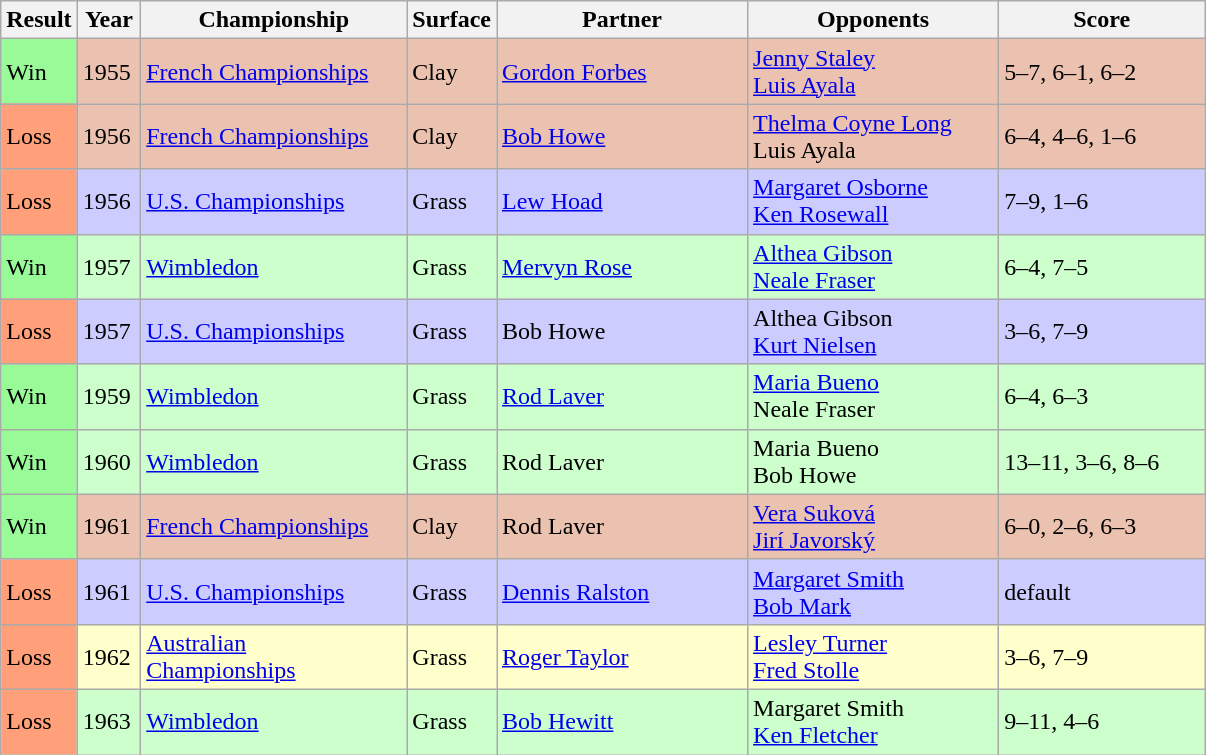<table class="sortable wikitable">
<tr>
<th style="width:40px">Result</th>
<th style="width:35px">Year</th>
<th style="width:170px">Championship</th>
<th style="width:50px">Surface</th>
<th style="width:160px">Partner</th>
<th style="width:160px">Opponents</th>
<th style="width:130px" class="unsortable">Score</th>
</tr>
<tr style="background:#ebc2af;">
<td style="background:#98fb98;">Win</td>
<td>1955</td>
<td><a href='#'>French Championships</a></td>
<td>Clay</td>
<td> <a href='#'>Gordon Forbes</a></td>
<td> <a href='#'>Jenny Staley</a> <br>  <a href='#'>Luis Ayala</a></td>
<td>5–7, 6–1, 6–2</td>
</tr>
<tr style="background:#ebc2af;">
<td style="background:#ffa07a;">Loss</td>
<td>1956</td>
<td><a href='#'>French Championships</a></td>
<td>Clay</td>
<td> <a href='#'>Bob Howe</a></td>
<td> <a href='#'>Thelma Coyne Long</a> <br>  Luis Ayala</td>
<td>6–4, 4–6, 1–6</td>
</tr>
<tr style="background:#ccccff;">
<td style="background:#ffa07a;">Loss</td>
<td>1956</td>
<td><a href='#'>U.S. Championships</a></td>
<td>Grass</td>
<td> <a href='#'>Lew Hoad</a></td>
<td> <a href='#'>Margaret Osborne</a> <br>  <a href='#'>Ken Rosewall</a></td>
<td>7–9, 1–6</td>
</tr>
<tr style="background:#ccffcc;">
<td style="background:#98fb98;">Win</td>
<td>1957</td>
<td><a href='#'>Wimbledon</a></td>
<td>Grass</td>
<td> <a href='#'>Mervyn Rose</a></td>
<td> <a href='#'>Althea Gibson</a> <br>  <a href='#'>Neale Fraser</a></td>
<td>6–4, 7–5</td>
</tr>
<tr style="background:#ccccff;">
<td style="background:#ffa07a;">Loss</td>
<td>1957</td>
<td><a href='#'>U.S. Championships</a></td>
<td>Grass</td>
<td> Bob Howe</td>
<td> Althea Gibson <br>  <a href='#'>Kurt Nielsen</a></td>
<td>3–6, 7–9</td>
</tr>
<tr style="background:#ccffcc;">
<td style="background:#98fb98;">Win</td>
<td>1959</td>
<td><a href='#'>Wimbledon</a></td>
<td>Grass</td>
<td> <a href='#'>Rod Laver</a></td>
<td> <a href='#'>Maria Bueno</a> <br>  Neale Fraser</td>
<td>6–4, 6–3</td>
</tr>
<tr style="background:#ccffcc;">
<td style="background:#98fb98;">Win</td>
<td>1960</td>
<td><a href='#'>Wimbledon</a></td>
<td>Grass</td>
<td> Rod Laver</td>
<td> Maria Bueno <br>  Bob Howe</td>
<td>13–11, 3–6, 8–6</td>
</tr>
<tr style="background:#ebc2af;">
<td style="background:#98fb98;">Win</td>
<td>1961</td>
<td><a href='#'>French Championships</a></td>
<td>Clay</td>
<td> Rod Laver</td>
<td> <a href='#'>Vera Suková</a> <br>  <a href='#'>Jirí Javorský</a></td>
<td>6–0, 2–6, 6–3</td>
</tr>
<tr style="background:#ccccff;">
<td style="background:#ffa07a;">Loss</td>
<td>1961</td>
<td><a href='#'>U.S. Championships</a></td>
<td>Grass</td>
<td> <a href='#'>Dennis Ralston</a></td>
<td> <a href='#'>Margaret Smith</a> <br>  <a href='#'>Bob Mark</a></td>
<td>default</td>
</tr>
<tr style="background:#ffc;">
<td style="background:#ffa07a;">Loss</td>
<td>1962</td>
<td><a href='#'>Australian Championships</a></td>
<td>Grass</td>
<td> <a href='#'>Roger Taylor</a></td>
<td> <a href='#'>Lesley Turner</a><br> <a href='#'>Fred Stolle</a></td>
<td>3–6, 7–9</td>
</tr>
<tr style="background:#ccffcc;">
<td style="background:#ffa07a;">Loss</td>
<td>1963</td>
<td><a href='#'>Wimbledon</a></td>
<td>Grass</td>
<td> <a href='#'>Bob Hewitt</a></td>
<td> Margaret Smith <br>  <a href='#'>Ken Fletcher</a></td>
<td>9–11, 4–6</td>
</tr>
</table>
